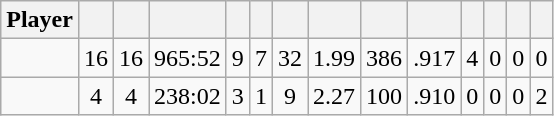<table class="wikitable sortable" style="text-align:center;">
<tr>
<th>Player</th>
<th></th>
<th></th>
<th></th>
<th></th>
<th></th>
<th></th>
<th></th>
<th></th>
<th></th>
<th></th>
<th></th>
<th></th>
<th></th>
</tr>
<tr>
<td></td>
<td>16</td>
<td>16</td>
<td>965:52</td>
<td>9</td>
<td>7</td>
<td>32</td>
<td>1.99</td>
<td>386</td>
<td>.917</td>
<td>4</td>
<td>0</td>
<td>0</td>
<td>0</td>
</tr>
<tr>
<td></td>
<td>4</td>
<td>4</td>
<td>238:02</td>
<td>3</td>
<td>1</td>
<td>9</td>
<td>2.27</td>
<td>100</td>
<td>.910</td>
<td>0</td>
<td>0</td>
<td>0</td>
<td>2</td>
</tr>
</table>
